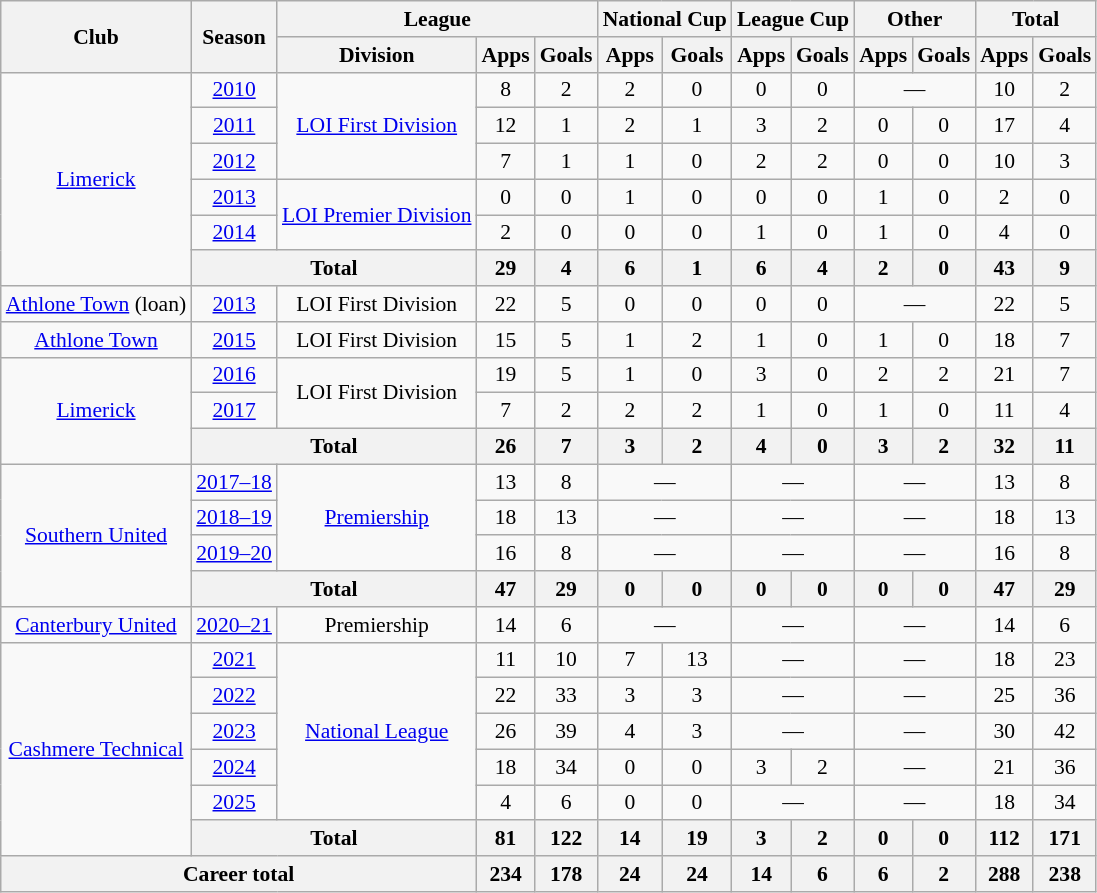<table class="wikitable" style="font-size:90%; text-align:center;">
<tr>
<th rowspan="2">Club</th>
<th rowspan="2">Season</th>
<th colspan="3">League</th>
<th colspan="2">National Cup</th>
<th colspan="2">League Cup</th>
<th colspan="2">Other</th>
<th colspan="2">Total</th>
</tr>
<tr>
<th>Division</th>
<th>Apps</th>
<th>Goals</th>
<th>Apps</th>
<th>Goals</th>
<th>Apps</th>
<th>Goals</th>
<th>Apps</th>
<th>Goals</th>
<th>Apps</th>
<th>Goals</th>
</tr>
<tr>
<td rowspan=6><a href='#'>Limerick</a></td>
<td><a href='#'>2010</a></td>
<td rowspan=3><a href='#'>LOI First Division</a></td>
<td>8</td>
<td>2</td>
<td>2</td>
<td>0</td>
<td>0</td>
<td>0</td>
<td colspan=2>—</td>
<td>10</td>
<td>2</td>
</tr>
<tr>
<td><a href='#'>2011</a></td>
<td>12</td>
<td>1</td>
<td>2</td>
<td>1</td>
<td>3</td>
<td>2</td>
<td>0</td>
<td>0</td>
<td>17</td>
<td>4</td>
</tr>
<tr>
<td><a href='#'>2012</a></td>
<td>7</td>
<td>1</td>
<td>1</td>
<td>0</td>
<td>2</td>
<td>2</td>
<td>0</td>
<td>0</td>
<td>10</td>
<td>3</td>
</tr>
<tr>
<td><a href='#'>2013</a></td>
<td rowspan=2><a href='#'>LOI Premier Division</a></td>
<td>0</td>
<td>0</td>
<td>1</td>
<td>0</td>
<td>0</td>
<td>0</td>
<td>1</td>
<td>0</td>
<td>2</td>
<td>0</td>
</tr>
<tr>
<td><a href='#'>2014</a></td>
<td>2</td>
<td>0</td>
<td>0</td>
<td>0</td>
<td>1</td>
<td>0</td>
<td>1</td>
<td>0</td>
<td>4</td>
<td>0</td>
</tr>
<tr>
<th colspan=2>Total</th>
<th>29</th>
<th>4</th>
<th>6</th>
<th>1</th>
<th>6</th>
<th>4</th>
<th>2</th>
<th>0</th>
<th>43</th>
<th>9</th>
</tr>
<tr>
<td rowspan=1><a href='#'>Athlone Town</a> (loan)</td>
<td><a href='#'>2013</a></td>
<td>LOI First Division</td>
<td>22</td>
<td>5</td>
<td>0</td>
<td>0</td>
<td>0</td>
<td>0</td>
<td colspan=2>—</td>
<td>22</td>
<td>5</td>
</tr>
<tr>
<td><a href='#'>Athlone Town</a></td>
<td><a href='#'>2015</a></td>
<td>LOI First Division</td>
<td>15</td>
<td>5</td>
<td>1</td>
<td>2</td>
<td>1</td>
<td>0</td>
<td>1</td>
<td>0</td>
<td>18</td>
<td>7</td>
</tr>
<tr>
<td rowspan=3><a href='#'>Limerick</a></td>
<td><a href='#'>2016</a></td>
<td rowspan=2>LOI First Division</td>
<td>19</td>
<td>5</td>
<td>1</td>
<td>0</td>
<td>3</td>
<td>0</td>
<td>2</td>
<td>2</td>
<td>21</td>
<td>7</td>
</tr>
<tr>
<td><a href='#'>2017</a></td>
<td>7</td>
<td>2</td>
<td>2</td>
<td>2</td>
<td>1</td>
<td>0</td>
<td>1</td>
<td>0</td>
<td>11</td>
<td>4</td>
</tr>
<tr>
<th colspan=2>Total</th>
<th>26</th>
<th>7</th>
<th>3</th>
<th>2</th>
<th>4</th>
<th>0</th>
<th>3</th>
<th>2</th>
<th>32</th>
<th>11</th>
</tr>
<tr>
<td rowspan=4><a href='#'>Southern United</a></td>
<td><a href='#'>2017–18</a></td>
<td rowspan=3><a href='#'>Premiership</a></td>
<td>13</td>
<td>8</td>
<td colspan=2>—</td>
<td colspan=2>—</td>
<td colspan=2>—</td>
<td>13</td>
<td>8</td>
</tr>
<tr>
<td><a href='#'>2018–19</a></td>
<td>18</td>
<td>13</td>
<td colspan=2>—</td>
<td colspan=2>—</td>
<td colspan=2>—</td>
<td>18</td>
<td>13</td>
</tr>
<tr>
<td><a href='#'>2019–20</a></td>
<td>16</td>
<td>8</td>
<td colspan=2>—</td>
<td colspan=2>—</td>
<td colspan=2>—</td>
<td>16</td>
<td>8</td>
</tr>
<tr>
<th colspan=2>Total</th>
<th>47</th>
<th>29</th>
<th>0</th>
<th>0</th>
<th>0</th>
<th>0</th>
<th>0</th>
<th>0</th>
<th>47</th>
<th>29</th>
</tr>
<tr>
<td rowspan=1><a href='#'>Canterbury United</a></td>
<td><a href='#'>2020–21</a></td>
<td>Premiership</td>
<td>14</td>
<td>6</td>
<td colspan=2>—</td>
<td colspan=2>—</td>
<td colspan=2>—</td>
<td>14</td>
<td>6</td>
</tr>
<tr>
<td rowspan=6><a href='#'>Cashmere Technical</a></td>
<td><a href='#'>2021</a></td>
<td rowspan=5><a href='#'>National League</a></td>
<td>11</td>
<td>10</td>
<td>7</td>
<td>13</td>
<td colspan=2>—</td>
<td colspan=2>—</td>
<td>18</td>
<td>23</td>
</tr>
<tr>
<td><a href='#'>2022</a></td>
<td>22</td>
<td>33</td>
<td>3</td>
<td>3</td>
<td colspan=2>—</td>
<td colspan=2>—</td>
<td>25</td>
<td>36</td>
</tr>
<tr>
<td><a href='#'>2023</a></td>
<td>26</td>
<td>39</td>
<td>4</td>
<td>3</td>
<td colspan=2>—</td>
<td colspan=2>—</td>
<td>30</td>
<td>42</td>
</tr>
<tr>
<td><a href='#'>2024</a></td>
<td>18</td>
<td>34</td>
<td>0</td>
<td>0</td>
<td>3</td>
<td>2</td>
<td colspan=2>—</td>
<td>21</td>
<td>36</td>
</tr>
<tr>
<td><a href='#'>2025</a></td>
<td>4</td>
<td>6</td>
<td>0</td>
<td>0</td>
<td colspan=2>—</td>
<td colspan=2>—</td>
<td>18</td>
<td>34</td>
</tr>
<tr>
<th colspan=2>Total</th>
<th>81</th>
<th>122</th>
<th>14</th>
<th>19</th>
<th>3</th>
<th>2</th>
<th>0</th>
<th>0</th>
<th>112</th>
<th>171</th>
</tr>
<tr>
<th colspan="3">Career total</th>
<th>234</th>
<th>178</th>
<th>24</th>
<th>24</th>
<th>14</th>
<th>6</th>
<th>6</th>
<th>2</th>
<th>288</th>
<th>238</th>
</tr>
</table>
